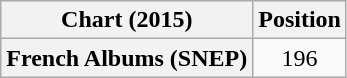<table class="wikitable plainrowheaders" style="text-align:center">
<tr>
<th scope="col">Chart (2015)</th>
<th scope="col">Position</th>
</tr>
<tr>
<th scope="row">French Albums (SNEP)</th>
<td>196</td>
</tr>
</table>
